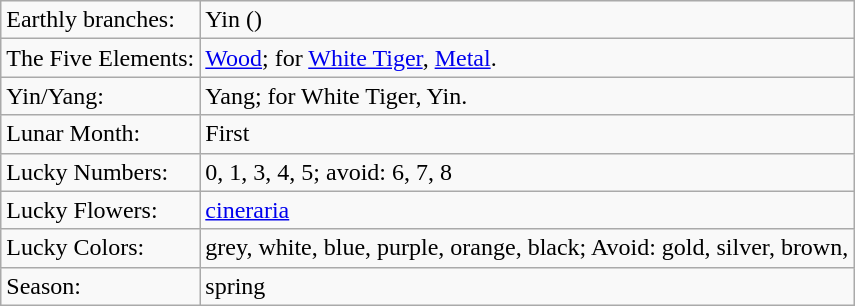<table class="wikitable">
<tr>
<td>Earthly branches:</td>
<td>Yin ()</td>
</tr>
<tr>
<td>The Five Elements:</td>
<td><a href='#'>Wood</a>; for <a href='#'>White Tiger</a>, <a href='#'>Metal</a>.</td>
</tr>
<tr>
<td>Yin/Yang:</td>
<td>Yang; for White Tiger, Yin.</td>
</tr>
<tr>
<td>Lunar Month:</td>
<td>First</td>
</tr>
<tr>
<td>Lucky Numbers:</td>
<td>0, 1, 3, 4, 5; avoid: 6, 7, 8</td>
</tr>
<tr>
<td>Lucky Flowers:</td>
<td><a href='#'>cineraria</a></td>
</tr>
<tr>
<td>Lucky Colors:</td>
<td>grey, white, blue, purple, orange, black; Avoid: gold, silver, brown,</td>
</tr>
<tr>
<td>Season:</td>
<td>spring</td>
</tr>
</table>
